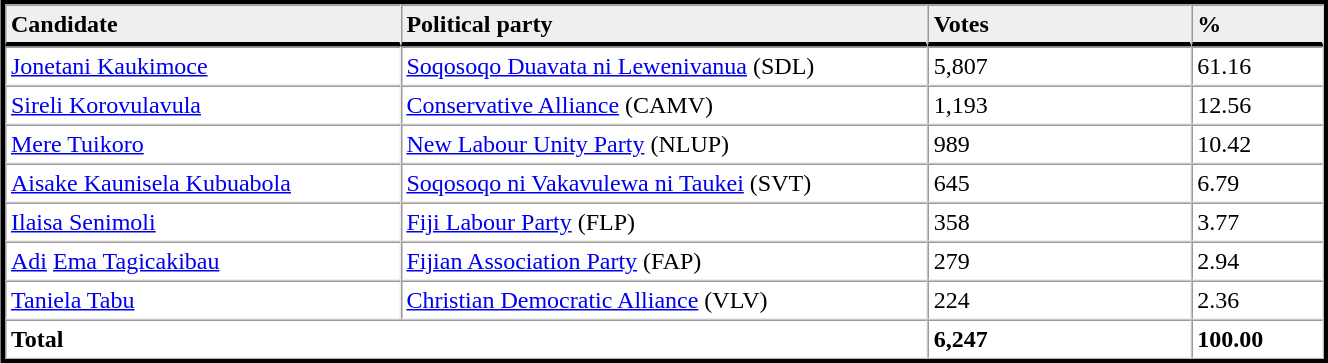<table table width="70%" border="1" align="center" cellpadding=3 cellspacing=0 style="margin:5px; border:3px solid;">
<tr>
<td td width="30%" style="border-bottom:3px solid; background:#efefef;"><strong>Candidate</strong></td>
<td td width="40%" style="border-bottom:3px solid; background:#efefef;"><strong>Political party</strong></td>
<td td width="20%" style="border-bottom:3px solid; background:#efefef;"><strong>Votes</strong></td>
<td td width="10%" style="border-bottom:3px solid; background:#efefef;"><strong>%</strong></td>
</tr>
<tr>
<td><a href='#'>Jonetani Kaukimoce</a></td>
<td><a href='#'>Soqosoqo Duavata ni Lewenivanua</a> (SDL)</td>
<td>5,807</td>
<td>61.16</td>
</tr>
<tr>
<td><a href='#'>Sireli Korovulavula</a></td>
<td><a href='#'>Conservative Alliance</a> (CAMV)</td>
<td>1,193</td>
<td>12.56</td>
</tr>
<tr>
<td><a href='#'>Mere Tuikoro</a></td>
<td><a href='#'>New Labour Unity Party</a> (NLUP)</td>
<td>989</td>
<td>10.42</td>
</tr>
<tr>
<td><a href='#'>Aisake Kaunisela Kubuabola</a></td>
<td><a href='#'>Soqosoqo ni Vakavulewa ni Taukei</a> (SVT)</td>
<td>645</td>
<td>6.79</td>
</tr>
<tr>
<td><a href='#'>Ilaisa Senimoli</a></td>
<td><a href='#'>Fiji Labour Party</a> (FLP)</td>
<td>358</td>
<td>3.77</td>
</tr>
<tr>
<td><a href='#'>Adi</a> <a href='#'>Ema Tagicakibau</a></td>
<td><a href='#'>Fijian Association Party</a> (FAP)</td>
<td>279</td>
<td>2.94</td>
</tr>
<tr>
<td><a href='#'>Taniela Tabu</a></td>
<td><a href='#'>Christian Democratic Alliance</a> (VLV)</td>
<td>224</td>
<td>2.36</td>
</tr>
<tr>
<td colspan=2><strong>Total</strong></td>
<td><strong>6,247</strong></td>
<td><strong>100.00</strong></td>
</tr>
<tr>
</tr>
</table>
